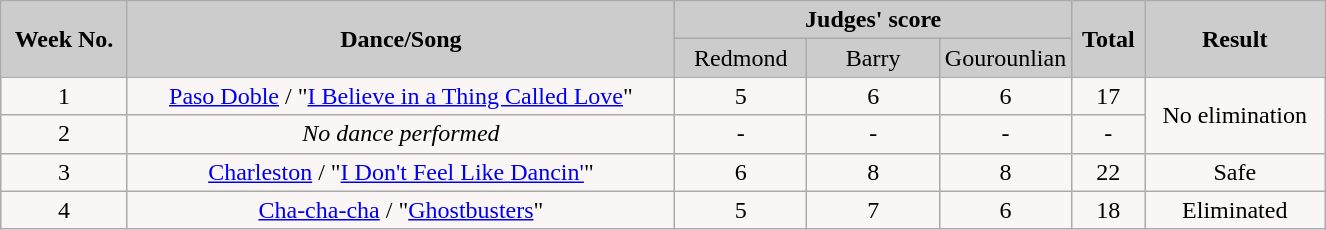<table class="wikitable collapsible">
<tr>
<th rowspan="2" style="background:#ccc; text-align:Center;"><strong>Week No.</strong></th>
<th rowspan="2" style="background:#ccc; text-align:Center;"><strong>Dance/Song</strong></th>
<th colspan="3" style="background:#ccc; text-align:Center;"><strong>Judges' score</strong></th>
<th rowspan="2" style="background:#ccc; text-align:Center;"><strong>Total</strong></th>
<th rowspan="2" style="background:#ccc; text-align:Center;"><strong>Result</strong></th>
</tr>
<tr style="text-align:center; background:#ccc;">
<td style="width:10%; ">Redmond</td>
<td style="width:10%; ">Barry</td>
<td style="width:10%; ">Gourounlian</td>
</tr>
<tr style="text-align:center; background:#faf6f6;">
<td>1</td>
<td><a href='#'>Paso Doble</a> / "<a href='#'>I Believe in a Thing Called Love</a>"</td>
<td>5</td>
<td>6</td>
<td>6</td>
<td>17</td>
<td rowspan="2">No elimination</td>
</tr>
<tr style="text-align:center; background:#faf6f6;">
<td>2</td>
<td><em>No dance performed</em></td>
<td>-</td>
<td>-</td>
<td>-</td>
<td>-</td>
</tr>
<tr style="text-align:center; background:#faf6f6;">
<td>3</td>
<td><a href='#'>Charleston</a> / "<a href='#'>I Don't Feel Like Dancin'</a>"</td>
<td>6</td>
<td>8</td>
<td>8</td>
<td>22</td>
<td>Safe</td>
</tr>
<tr style="text-align:center; background:#faf6f6;">
<td>4</td>
<td><a href='#'>Cha-cha-cha</a> / "<a href='#'>Ghostbusters</a>"</td>
<td>5</td>
<td>7</td>
<td>6</td>
<td>18</td>
<td>Eliminated</td>
</tr>
</table>
